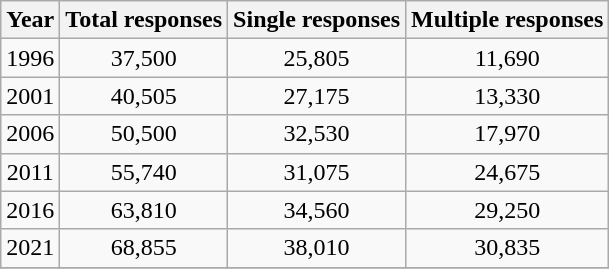<table class="wikitable floatright" style="text-align: center">
<tr>
<th>Year</th>
<th>Total responses</th>
<th>Single responses</th>
<th>Multiple responses</th>
</tr>
<tr>
<td>1996</td>
<td>37,500</td>
<td>25,805</td>
<td>11,690</td>
</tr>
<tr>
<td>2001</td>
<td>40,505</td>
<td>27,175</td>
<td>13,330</td>
</tr>
<tr>
<td>2006</td>
<td>50,500</td>
<td>32,530</td>
<td>17,970</td>
</tr>
<tr>
<td>2011</td>
<td>55,740</td>
<td>31,075</td>
<td>24,675</td>
</tr>
<tr>
<td>2016</td>
<td>63,810</td>
<td>34,560</td>
<td>29,250</td>
</tr>
<tr>
<td>2021</td>
<td>68,855</td>
<td>38,010</td>
<td>30,835</td>
</tr>
<tr>
</tr>
</table>
